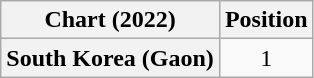<table class="wikitable plainrowheaders" style="text-align:center">
<tr>
<th scope="col">Chart (2022)</th>
<th scope="col">Position</th>
</tr>
<tr>
<th scope="row">South Korea (Gaon)</th>
<td>1</td>
</tr>
</table>
